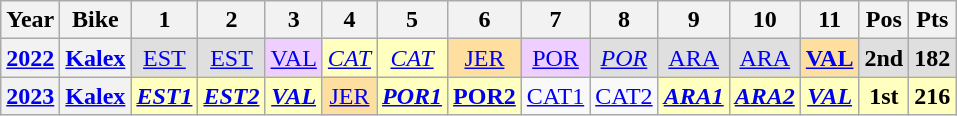<table class="wikitable" style="text-align:center;">
<tr>
<th>Year</th>
<th>Bike</th>
<th>1</th>
<th>2</th>
<th>3</th>
<th>4</th>
<th>5</th>
<th>6</th>
<th>7</th>
<th>8</th>
<th>9</th>
<th>10</th>
<th>11</th>
<th>Pos</th>
<th>Pts</th>
</tr>
<tr>
<th><a href='#'>2022</a></th>
<th><a href='#'>Kalex</a></th>
<td style="background:#DFDFDF;"><a href='#'>EST</a><br></td>
<td style="background:#DFDFDF;"><a href='#'>EST</a><br></td>
<td style="background:#EFCFFF;"><a href='#'>VAL</a><br></td>
<td style="background:#FFFFBF;"><em><a href='#'>CAT</a></em><br></td>
<td style="background:#FFFFBF;"><em><a href='#'>CAT</a></em><br></td>
<td style="background:#FFDF9F;"><a href='#'>JER</a><br></td>
<td style="background:#EFCFFF;"><a href='#'>POR</a><br></td>
<td style="background:#DFDFDF;"><em><a href='#'>POR</a></em><br></td>
<td style="background:#DFDFDF;"><a href='#'>ARA</a><br></td>
<td style="background:#DFDFDF;"><a href='#'>ARA</a><br></td>
<td style="background:#FFDF9F;"><strong><a href='#'>VAL</a></strong><br></td>
<th style="background:#DFDFDF;">2nd</th>
<th style="background:#DFDFDF;">182</th>
</tr>
<tr>
<th><a href='#'>2023</a></th>
<th><a href='#'>Kalex</a></th>
<td style="background:#FFFFBF;"><strong><em><a href='#'>EST1</a></em></strong><br></td>
<td style="background:#FFFFBF;"><strong><em><a href='#'>EST2</a></em></strong><br></td>
<td style="background:#FFFFBF;"><strong><em><a href='#'>VAL</a></em></strong><br></td>
<td style="background:#FFDF9F;"><a href='#'>JER</a><br></td>
<td style="background:#FFFFBF;"><strong><em><a href='#'>POR1</a></em></strong><br></td>
<td style="background:#FFFFBF;"><strong><a href='#'>POR2</a></strong><br></td>
<td><a href='#'>CAT1</a></td>
<td><a href='#'>CAT2</a></td>
<td style="background:#FFFFBF;"><strong><em><a href='#'>ARA1</a></em></strong><br></td>
<td style="background:#FFFFBF;"><strong><em><a href='#'>ARA2</a></em></strong><br></td>
<td style="background:#FFFFBF;"><strong><em><a href='#'>VAL</a></em></strong><br></td>
<th style="background:#FFFFBF;">1st</th>
<th style="background:#FFFFBF;">216</th>
</tr>
</table>
